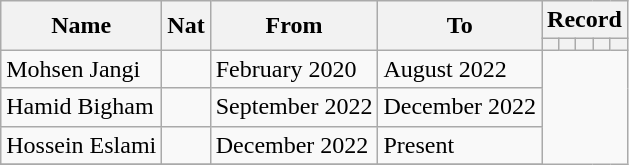<table class="wikitable" style="text-align: center">
<tr>
<th rowspan="2">Name</th>
<th rowspan="2">Nat</th>
<th rowspan="2">From</th>
<th rowspan="2">To</th>
<th colspan="6">Record</th>
</tr>
<tr>
<th></th>
<th></th>
<th></th>
<th></th>
<th></th>
</tr>
<tr>
<td align=left>Mohsen Jangi</td>
<td align=left></td>
<td align=left>February 2020</td>
<td align=left>August 2022<br></td>
</tr>
<tr>
<td align=left>Hamid Bigham</td>
<td align=left></td>
<td align=left>September 2022</td>
<td align=left>December 2022<br></td>
</tr>
<tr>
<td align=left>Hossein Eslami</td>
<td align=left></td>
<td align=left>December 2022</td>
<td align=left>Present<br></td>
</tr>
<tr>
</tr>
</table>
